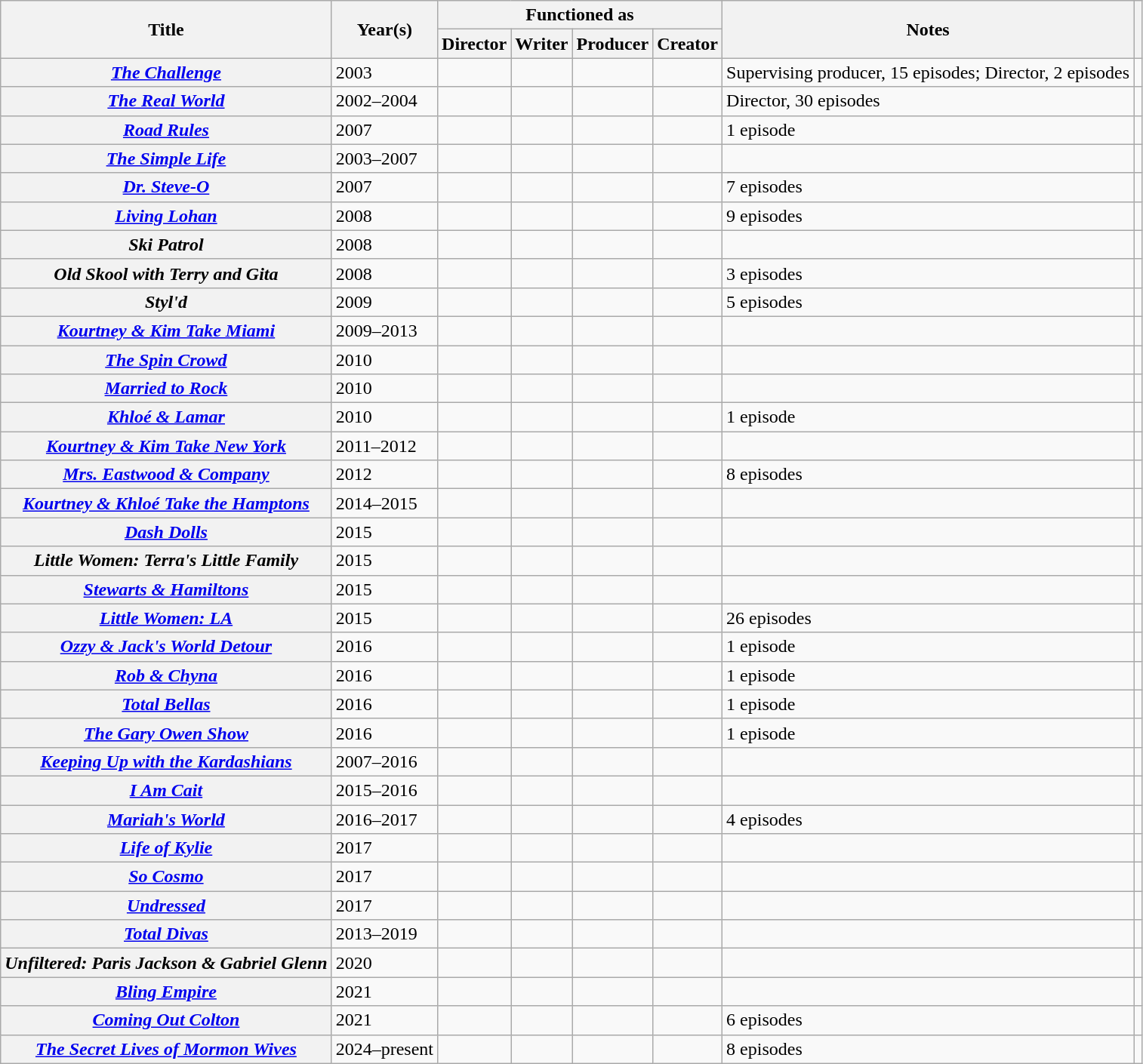<table class="wikitable sortable plainrowheaders" style="margin-right: 0;">
<tr>
<th rowspan="2" scope="col">Title</th>
<th rowspan="2" scope="col">Year(s)</th>
<th colspan="4" scope="col">Functioned as</th>
<th rowspan="2" scope="col" class="unsortable">Notes</th>
<th rowspan="2" scope="col" class="unsortable"></th>
</tr>
<tr>
<th scope="col">Director</th>
<th scope="col">Writer</th>
<th scope="col">Producer</th>
<th scope="col">Creator</th>
</tr>
<tr>
<th scope="row"><em><a href='#'>The Challenge</a></em></th>
<td>2003</td>
<td></td>
<td></td>
<td></td>
<td></td>
<td>Supervising producer, 15 episodes; Director, 2 episodes</td>
<td></td>
</tr>
<tr>
<th scope="row"><em><a href='#'>The Real World</a></em></th>
<td>2002–2004</td>
<td></td>
<td></td>
<td></td>
<td></td>
<td>Director, 30 episodes</td>
<td></td>
</tr>
<tr>
<th scope="row"><em><a href='#'>Road Rules</a></em></th>
<td>2007</td>
<td></td>
<td></td>
<td></td>
<td></td>
<td>1 episode</td>
<td></td>
</tr>
<tr>
<th scope="row"><em><a href='#'>The Simple Life</a></em></th>
<td>2003–2007</td>
<td></td>
<td></td>
<td></td>
<td></td>
<td></td>
<td></td>
</tr>
<tr>
<th scope="row"><em><a href='#'>Dr. Steve-O</a></em></th>
<td>2007</td>
<td></td>
<td></td>
<td></td>
<td></td>
<td>7 episodes</td>
<td></td>
</tr>
<tr>
<th scope="row"><em><a href='#'>Living Lohan</a></em></th>
<td>2008</td>
<td></td>
<td></td>
<td></td>
<td></td>
<td>9 episodes</td>
<td></td>
</tr>
<tr>
<th scope="row"><em>Ski Patrol</em></th>
<td>2008</td>
<td></td>
<td></td>
<td></td>
<td></td>
<td></td>
<td></td>
</tr>
<tr>
<th scope="row"><em>Old Skool with Terry and Gita</em></th>
<td>2008</td>
<td></td>
<td></td>
<td></td>
<td></td>
<td>3 episodes</td>
<td></td>
</tr>
<tr>
<th scope="row"><em>Styl'd</em></th>
<td>2009</td>
<td></td>
<td></td>
<td></td>
<td></td>
<td>5 episodes</td>
<td></td>
</tr>
<tr>
<th scope="row"><em><a href='#'>Kourtney & Kim Take Miami</a></em></th>
<td>2009–2013</td>
<td></td>
<td></td>
<td></td>
<td></td>
<td></td>
<td></td>
</tr>
<tr>
<th scope="row"><em><a href='#'>The Spin Crowd</a></em></th>
<td>2010</td>
<td></td>
<td></td>
<td></td>
<td></td>
<td></td>
<td></td>
</tr>
<tr>
<th scope="row"><em><a href='#'>Married to Rock</a></em></th>
<td>2010</td>
<td></td>
<td></td>
<td></td>
<td></td>
<td></td>
<td></td>
</tr>
<tr>
<th scope="row"><em><a href='#'>Khloé & Lamar</a></em></th>
<td>2010</td>
<td></td>
<td></td>
<td></td>
<td></td>
<td>1 episode</td>
<td></td>
</tr>
<tr>
<th scope="row"><em><a href='#'>Kourtney & Kim Take New York</a></em></th>
<td>2011–2012</td>
<td></td>
<td></td>
<td></td>
<td></td>
<td></td>
<td></td>
</tr>
<tr>
<th scope="row"><em><a href='#'>Mrs. Eastwood & Company</a></em></th>
<td>2012</td>
<td></td>
<td></td>
<td></td>
<td></td>
<td>8 episodes</td>
<td></td>
</tr>
<tr>
<th scope="row"><em><a href='#'>Kourtney & Khloé Take the Hamptons</a></em></th>
<td>2014–2015</td>
<td></td>
<td></td>
<td></td>
<td></td>
<td></td>
<td></td>
</tr>
<tr>
<th scope="row"><em><a href='#'>Dash Dolls</a></em></th>
<td>2015</td>
<td></td>
<td></td>
<td></td>
<td></td>
<td></td>
<td></td>
</tr>
<tr>
<th scope="row"><em>Little Women: Terra's Little Family</em></th>
<td>2015</td>
<td></td>
<td></td>
<td></td>
<td></td>
<td></td>
<td></td>
</tr>
<tr>
<th scope="row"><em><a href='#'>Stewarts & Hamiltons</a></em></th>
<td>2015</td>
<td></td>
<td></td>
<td></td>
<td></td>
<td></td>
<td></td>
</tr>
<tr>
<th scope="row"><em><a href='#'>Little Women: LA</a></em></th>
<td>2015</td>
<td></td>
<td></td>
<td></td>
<td></td>
<td>26 episodes</td>
<td></td>
</tr>
<tr>
<th scope="row"><em><a href='#'>Ozzy & Jack's World Detour</a></em></th>
<td>2016</td>
<td></td>
<td></td>
<td></td>
<td></td>
<td>1 episode</td>
<td></td>
</tr>
<tr>
<th scope="row"><em><a href='#'>Rob & Chyna</a></em></th>
<td>2016</td>
<td></td>
<td></td>
<td></td>
<td></td>
<td>1 episode</td>
<td></td>
</tr>
<tr>
<th scope="row"><em><a href='#'>Total Bellas</a></em></th>
<td>2016</td>
<td></td>
<td></td>
<td></td>
<td></td>
<td>1 episode</td>
<td></td>
</tr>
<tr>
<th scope="row"><em><a href='#'>The Gary Owen Show</a></em></th>
<td>2016</td>
<td></td>
<td></td>
<td></td>
<td></td>
<td>1 episode</td>
<td></td>
</tr>
<tr>
<th scope="row"><em><a href='#'>Keeping Up with the Kardashians</a></em></th>
<td>2007–2016</td>
<td></td>
<td></td>
<td></td>
<td></td>
<td></td>
<td></td>
</tr>
<tr>
<th scope="row"><em><a href='#'>I Am Cait</a></em></th>
<td>2015–2016</td>
<td></td>
<td></td>
<td></td>
<td></td>
<td></td>
<td></td>
</tr>
<tr>
<th scope="row"><em><a href='#'>Mariah's World</a></em></th>
<td>2016–2017</td>
<td></td>
<td></td>
<td></td>
<td></td>
<td>4 episodes</td>
<td></td>
</tr>
<tr>
<th scope="row"><em><a href='#'>Life of Kylie</a></em></th>
<td>2017</td>
<td></td>
<td></td>
<td></td>
<td></td>
<td></td>
<td></td>
</tr>
<tr>
<th scope="row"><em><a href='#'>So Cosmo</a></em></th>
<td>2017</td>
<td></td>
<td></td>
<td></td>
<td></td>
<td></td>
<td></td>
</tr>
<tr>
<th scope="row"><em><a href='#'>Undressed</a></em></th>
<td>2017</td>
<td></td>
<td></td>
<td></td>
<td></td>
<td></td>
<td></td>
</tr>
<tr>
<th scope="row"><em><a href='#'>Total Divas</a></em></th>
<td>2013–2019</td>
<td></td>
<td></td>
<td></td>
<td></td>
<td></td>
<td></td>
</tr>
<tr>
<th scope="row"><em>Unfiltered: Paris Jackson & Gabriel Glenn</em></th>
<td>2020</td>
<td></td>
<td></td>
<td></td>
<td></td>
<td></td>
<td></td>
</tr>
<tr>
<th scope="row"><em><a href='#'>Bling Empire</a></em></th>
<td>2021</td>
<td></td>
<td></td>
<td></td>
<td></td>
<td></td>
<td></td>
</tr>
<tr>
<th scope="row"><em><a href='#'>Coming Out Colton</a></em></th>
<td>2021</td>
<td></td>
<td></td>
<td></td>
<td></td>
<td>6 episodes</td>
<td></td>
</tr>
<tr>
<th scope="row"><em><a href='#'>The Secret Lives of Mormon Wives</a></em></th>
<td>2024–present</td>
<td></td>
<td></td>
<td></td>
<td></td>
<td>8 episodes</td>
<td></td>
</tr>
</table>
